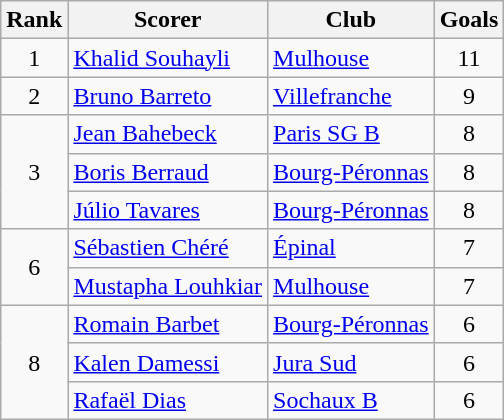<table class="wikitable" style="float:left; margin-right:1em">
<tr>
<th>Rank</th>
<th>Scorer</th>
<th>Club</th>
<th>Goals</th>
</tr>
<tr>
<td rowspan="1" align="center">1</td>
<td> <a href='#'>Khalid Souhayli</a></td>
<td><a href='#'>Mulhouse</a></td>
<td align="center">11</td>
</tr>
<tr>
<td rowspan="1" align="center">2</td>
<td> <a href='#'>Bruno Barreto</a></td>
<td><a href='#'>Villefranche</a></td>
<td align="center">9</td>
</tr>
<tr>
<td rowspan="3" align="center">3</td>
<td> <a href='#'>Jean Bahebeck</a></td>
<td><a href='#'>Paris SG B</a></td>
<td align="center">8</td>
</tr>
<tr>
<td> <a href='#'>Boris Berraud</a></td>
<td><a href='#'>Bourg-Péronnas</a></td>
<td align="center">8</td>
</tr>
<tr>
<td> <a href='#'>Júlio Tavares</a></td>
<td><a href='#'>Bourg-Péronnas</a></td>
<td align="center">8</td>
</tr>
<tr>
<td rowspan="2" align="center">6</td>
<td> <a href='#'>Sébastien Chéré</a></td>
<td><a href='#'>Épinal</a></td>
<td align="center">7</td>
</tr>
<tr>
<td> <a href='#'>Mustapha Louhkiar</a></td>
<td><a href='#'>Mulhouse</a></td>
<td align="center">7</td>
</tr>
<tr>
<td rowspan="3" align="center">8</td>
<td> <a href='#'>Romain Barbet</a></td>
<td><a href='#'>Bourg-Péronnas</a></td>
<td align="center">6</td>
</tr>
<tr>
<td> <a href='#'>Kalen Damessi</a></td>
<td><a href='#'>Jura Sud</a></td>
<td align="center">6</td>
</tr>
<tr>
<td> <a href='#'>Rafaël Dias</a></td>
<td><a href='#'>Sochaux B</a></td>
<td align="center">6</td>
</tr>
</table>
